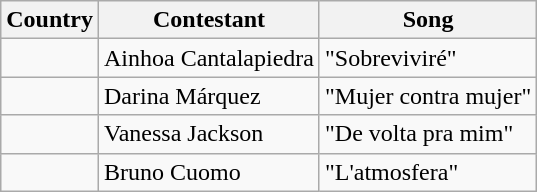<table class="wikitable">
<tr>
<th>Country</th>
<th>Contestant</th>
<th>Song</th>
</tr>
<tr>
<td></td>
<td>Ainhoa Cantalapiedra</td>
<td>"Sobreviviré"</td>
</tr>
<tr>
<td></td>
<td>Darina Márquez</td>
<td>"Mujer contra mujer"</td>
</tr>
<tr>
<td></td>
<td>Vanessa Jackson</td>
<td>"De volta pra mim"</td>
</tr>
<tr>
<td></td>
<td>Bruno Cuomo</td>
<td>"L'atmosfera"</td>
</tr>
</table>
